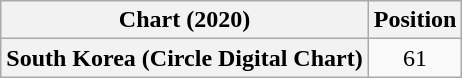<table class="wikitable plainrowheaders" style="text-align:center">
<tr>
<th scope="col">Chart (2020)</th>
<th scope="col">Position</th>
</tr>
<tr>
<th scope="row">South Korea (Circle Digital Chart)</th>
<td>61</td>
</tr>
</table>
